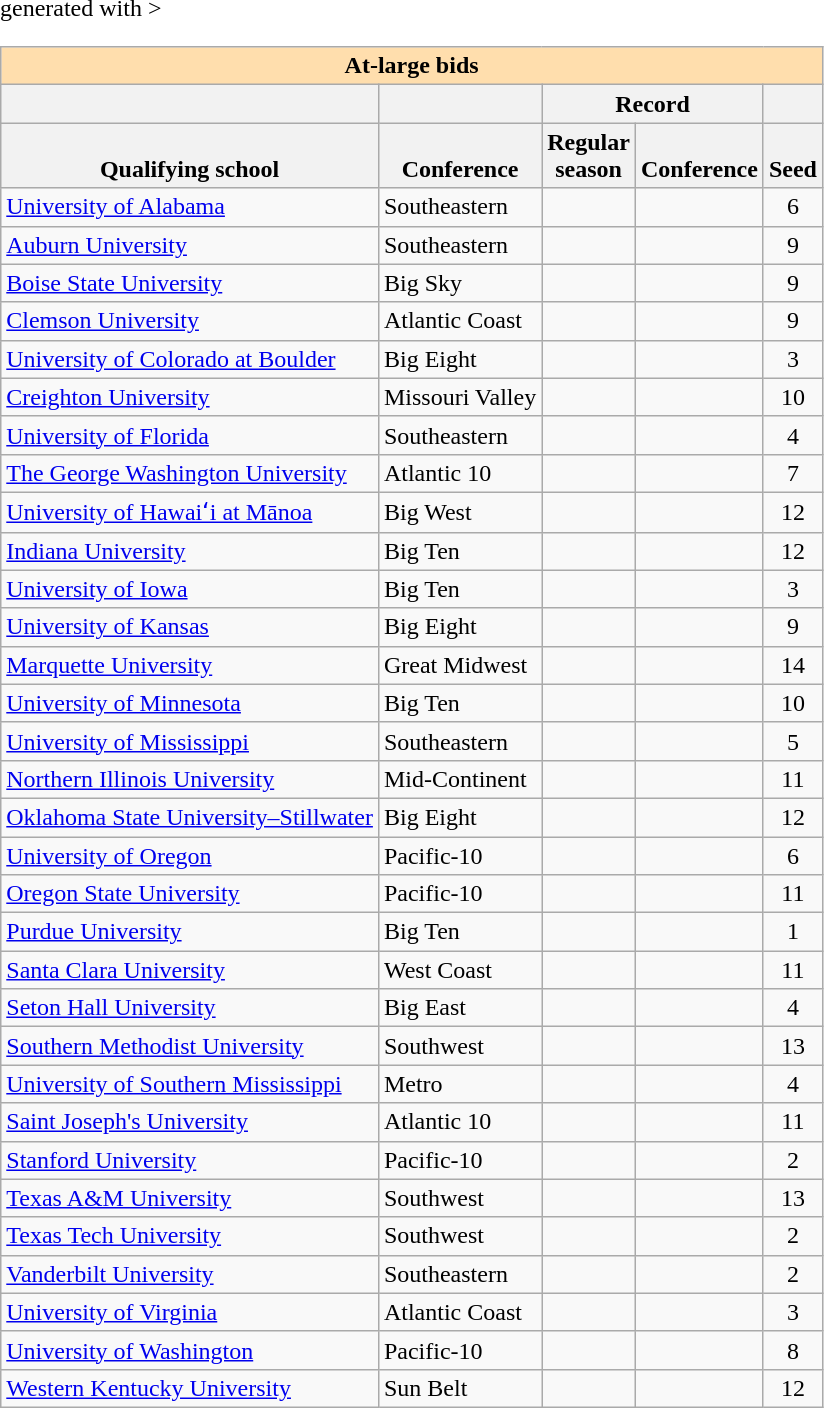<table class="wikitable sortable" <hiddentext>generated with   >
<tr>
<th style="background-color:#FFdead;font-weight:bold"   align="center" valign="bottom"  width="171" colspan="5" height="13">At-large bids</th>
</tr>
<tr>
<th height="13"    valign="bottom"> </th>
<th valign="bottom"> </th>
<th style="font-weight:bold"   colspan="2" align="center"  valign="bottom">Record</th>
<th valign="bottom"> </th>
</tr>
<tr style="font-weight:bold"   valign="bottom">
<th height="13">Qualifying school</th>
<th>Conference</th>
<th>Regular<br> season</th>
<th>Conference</th>
<th>Seed</th>
</tr>
<tr>
<td height="13"  valign="bottom"><a href='#'>University of Alabama</a></td>
<td valign="bottom">Southeastern</td>
<td align="center"  valign="bottom"></td>
<td align="center"  valign="bottom"></td>
<td align="center"  valign="bottom">6</td>
</tr>
<tr>
<td height="13"  valign="bottom"><a href='#'>Auburn University</a></td>
<td valign="bottom">Southeastern</td>
<td align="center"  valign="bottom"></td>
<td align="center"  valign="bottom"></td>
<td align="center"  valign="bottom">9</td>
</tr>
<tr>
<td height="13"  valign="bottom"><a href='#'>Boise State University</a></td>
<td valign="bottom">Big Sky</td>
<td align="center"  valign="bottom"></td>
<td align="center"  valign="bottom"></td>
<td align="center"  valign="bottom">9</td>
</tr>
<tr>
<td height="13"  valign="bottom"><a href='#'>Clemson University</a></td>
<td valign="bottom">Atlantic Coast</td>
<td align="center"  valign="bottom"></td>
<td align="center"  valign="bottom"></td>
<td align="center"  valign="bottom">9</td>
</tr>
<tr>
<td height="13"  valign="bottom"><a href='#'>University of Colorado at Boulder</a></td>
<td valign="bottom">Big Eight</td>
<td align="center"  valign="bottom"></td>
<td align="center"  valign="bottom"></td>
<td align="center"  valign="bottom">3</td>
</tr>
<tr>
<td height="13"  valign="bottom"><a href='#'>Creighton University</a></td>
<td valign="bottom">Missouri Valley</td>
<td align="center"  valign="bottom"></td>
<td align="center"  valign="bottom"></td>
<td align="center"  valign="bottom">10</td>
</tr>
<tr>
<td height="13"  valign="bottom"><a href='#'>University of Florida</a></td>
<td valign="bottom">Southeastern</td>
<td align="center"  valign="bottom"></td>
<td align="center"  valign="bottom"></td>
<td align="center"  valign="bottom">4</td>
</tr>
<tr>
<td height="13"  valign="bottom"><a href='#'>The George Washington University</a></td>
<td valign="bottom">Atlantic 10</td>
<td align="center"  valign="bottom"></td>
<td align="center"  valign="bottom"></td>
<td align="center"  valign="bottom">7</td>
</tr>
<tr>
<td height="13"  valign="bottom"><a href='#'>University of Hawaiʻi at Mānoa</a></td>
<td valign="bottom">Big West</td>
<td align="center"  valign="bottom"></td>
<td align="center"  valign="bottom"></td>
<td align="center"  valign="bottom">12</td>
</tr>
<tr>
<td height="13"  valign="bottom"><a href='#'>Indiana University</a></td>
<td valign="bottom">Big Ten</td>
<td align="center"  valign="bottom"></td>
<td align="center"  valign="bottom"></td>
<td align="center"  valign="bottom">12</td>
</tr>
<tr>
<td height="13"  valign="bottom"><a href='#'>University of Iowa</a></td>
<td valign="bottom">Big Ten</td>
<td align="center"  valign="bottom"></td>
<td align="center"  valign="bottom"></td>
<td align="center"  valign="bottom">3</td>
</tr>
<tr>
<td height="13"  valign="bottom"><a href='#'>University of Kansas</a></td>
<td valign="bottom">Big Eight</td>
<td align="center"  valign="bottom"></td>
<td align="center"  valign="bottom"></td>
<td align="center"  valign="bottom">9</td>
</tr>
<tr>
<td height="13"  valign="bottom"><a href='#'>Marquette University</a></td>
<td valign="bottom">Great Midwest</td>
<td align="center"  valign="bottom"></td>
<td align="center"  valign="bottom"></td>
<td align="center"  valign="bottom">14</td>
</tr>
<tr>
<td height="13"  valign="bottom"><a href='#'>University of Minnesota</a></td>
<td valign="bottom">Big Ten</td>
<td align="center"  valign="bottom"></td>
<td align="center"  valign="bottom"></td>
<td align="center"  valign="bottom">10</td>
</tr>
<tr>
<td height="13"  valign="bottom"><a href='#'>University of Mississippi</a></td>
<td valign="bottom">Southeastern</td>
<td align="center"  valign="bottom"></td>
<td align="center"  valign="bottom"></td>
<td align="center"  valign="bottom">5</td>
</tr>
<tr>
<td height="13"  valign="bottom"><a href='#'>Northern Illinois University</a></td>
<td valign="bottom">Mid-Continent</td>
<td align="center"  valign="bottom"></td>
<td align="center"  valign="bottom"></td>
<td align="center"  valign="bottom">11</td>
</tr>
<tr>
<td height="13"  valign="bottom"><a href='#'>Oklahoma State University–Stillwater</a></td>
<td valign="bottom">Big Eight</td>
<td align="center"  valign="bottom"></td>
<td align="center"  valign="bottom"></td>
<td align="center"  valign="bottom">12</td>
</tr>
<tr>
<td height="13"  valign="bottom"><a href='#'>University of Oregon</a></td>
<td valign="bottom">Pacific-10</td>
<td align="center"  valign="bottom"></td>
<td align="center"  valign="bottom"></td>
<td align="center"  valign="bottom">6</td>
</tr>
<tr>
<td height="13"  valign="bottom"><a href='#'>Oregon State University</a></td>
<td valign="bottom">Pacific-10</td>
<td align="center"  valign="bottom"></td>
<td align="center"  valign="bottom"></td>
<td align="center"  valign="bottom">11</td>
</tr>
<tr>
<td height="13"  valign="bottom"><a href='#'>Purdue University</a></td>
<td valign="bottom">Big Ten</td>
<td align="center"  valign="bottom"></td>
<td align="center"  valign="bottom"></td>
<td align="center"  valign="bottom">1</td>
</tr>
<tr>
<td height="13"  valign="bottom"><a href='#'>Santa Clara University</a></td>
<td valign="bottom">West Coast</td>
<td align="center"  valign="bottom"></td>
<td align="center"  valign="bottom"></td>
<td align="center"  valign="bottom">11</td>
</tr>
<tr>
<td height="13"  valign="bottom"><a href='#'>Seton Hall University</a></td>
<td valign="bottom">Big East</td>
<td align="center"  valign="bottom"></td>
<td align="center"  valign="bottom"></td>
<td align="center"  valign="bottom">4</td>
</tr>
<tr>
<td height="13"  valign="bottom"><a href='#'>Southern Methodist University</a></td>
<td valign="bottom">Southwest</td>
<td align="center"  valign="bottom"></td>
<td align="center"  valign="bottom"></td>
<td align="center"  valign="bottom">13</td>
</tr>
<tr>
<td height="13"  valign="bottom"><a href='#'>University of Southern Mississippi</a></td>
<td valign="bottom">Metro</td>
<td align="center"  valign="bottom"></td>
<td align="center"  valign="bottom"></td>
<td align="center"  valign="bottom">4</td>
</tr>
<tr>
<td height="13"  valign="bottom"><a href='#'>Saint Joseph's University</a></td>
<td valign="bottom">Atlantic 10</td>
<td align="center"  valign="bottom"></td>
<td align="center"  valign="bottom"></td>
<td align="center"  valign="bottom">11</td>
</tr>
<tr>
<td height="13"  valign="bottom"><a href='#'>Stanford University</a></td>
<td valign="bottom">Pacific-10</td>
<td align="center"  valign="bottom"></td>
<td align="center"  valign="bottom"></td>
<td align="center"  valign="bottom">2</td>
</tr>
<tr>
<td height="13"  valign="bottom"><a href='#'>Texas A&M University</a></td>
<td valign="bottom">Southwest</td>
<td align="center"  valign="bottom"></td>
<td align="center"  valign="bottom"></td>
<td align="center"  valign="bottom">13</td>
</tr>
<tr>
<td height="13"  valign="bottom"><a href='#'>Texas Tech University</a></td>
<td valign="bottom">Southwest</td>
<td align="center"  valign="bottom"></td>
<td align="center"  valign="bottom"></td>
<td align="center"  valign="bottom">2</td>
</tr>
<tr>
<td height="13"  valign="bottom"><a href='#'>Vanderbilt University</a></td>
<td valign="bottom">Southeastern</td>
<td align="center"  valign="bottom"></td>
<td align="center"  valign="bottom"></td>
<td align="center"  valign="bottom">2</td>
</tr>
<tr>
<td height="13"  valign="bottom"><a href='#'>University of Virginia</a></td>
<td valign="bottom">Atlantic Coast</td>
<td align="center"  valign="bottom"></td>
<td align="center"  valign="bottom"></td>
<td align="center"  valign="bottom">3</td>
</tr>
<tr>
<td height="13"  valign="bottom"><a href='#'>University of Washington</a></td>
<td valign="bottom">Pacific-10</td>
<td align="center"  valign="bottom"></td>
<td align="center"  valign="bottom"></td>
<td align="center"  valign="bottom">8</td>
</tr>
<tr>
<td height="13"  valign="bottom"><a href='#'>Western Kentucky University</a></td>
<td valign="bottom">Sun Belt</td>
<td align="center"  valign="bottom"></td>
<td align="center"  valign="bottom"></td>
<td align="center"  valign="bottom">12</td>
</tr>
</table>
